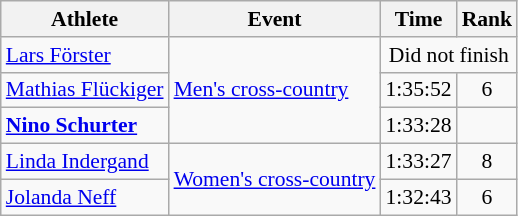<table class="wikitable" style="font-size:90%">
<tr>
<th>Athlete</th>
<th>Event</th>
<th>Time</th>
<th>Rank</th>
</tr>
<tr align=center>
<td align=left><a href='#'>Lars Förster</a></td>
<td align=left rowspan=3><a href='#'>Men's cross-country</a></td>
<td colspan=2>Did not finish</td>
</tr>
<tr align=center>
<td align=left><a href='#'>Mathias Flückiger</a></td>
<td>1:35:52</td>
<td>6</td>
</tr>
<tr align=center>
<td align=left><strong><a href='#'>Nino Schurter</a></strong></td>
<td>1:33:28</td>
<td></td>
</tr>
<tr align=center>
<td align=left><a href='#'>Linda Indergand</a></td>
<td align=left rowspan=2><a href='#'>Women's cross-country</a></td>
<td>1:33:27</td>
<td>8</td>
</tr>
<tr align=center>
<td align=left><a href='#'>Jolanda Neff</a></td>
<td>1:32:43</td>
<td>6</td>
</tr>
</table>
